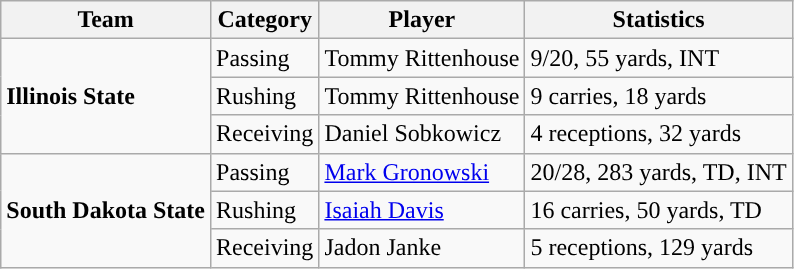<table class="wikitable" style="float: left;">
<tr>
<th>Team</th>
<th>Category</th>
<th>Player</th>
<th>Statistics</th>
</tr>
<tr>
<td rowspan=3><strong>Illinois State</strong></td>
<td>Passing</td>
<td>Tommy Rittenhouse</td>
<td>9/20, 55 yards, INT</td>
</tr>
<tr>
<td>Rushing</td>
<td>Tommy Rittenhouse</td>
<td>9 carries, 18 yards</td>
</tr>
<tr>
<td>Receiving</td>
<td>Daniel Sobkowicz</td>
<td>4 receptions, 32 yards</td>
</tr>
<tr>
<td rowspan=3><strong>South Dakota State</strong></td>
<td>Passing</td>
<td><a href='#'>Mark Gronowski</a></td>
<td>20/28, 283 yards, TD, INT</td>
</tr>
<tr>
<td>Rushing</td>
<td><a href='#'>Isaiah Davis</a></td>
<td>16 carries, 50 yards, TD</td>
</tr>
<tr>
<td>Receiving</td>
<td>Jadon Janke</td>
<td>5 receptions, 129 yards</td>
</tr>
</table>
